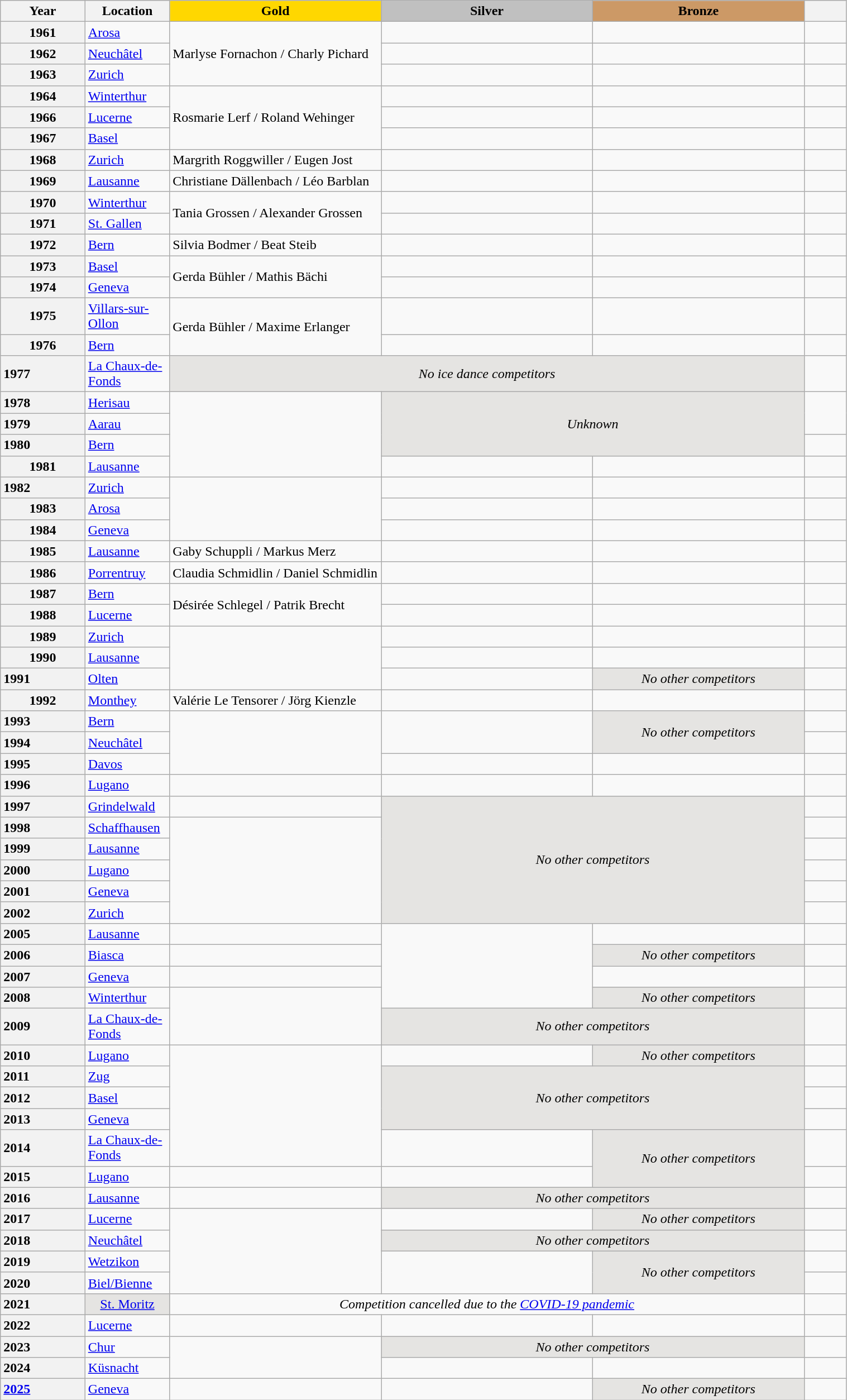<table class="wikitable unsortable" style="text-align:left; width:80%">
<tr>
<th scope="col" style="text-align:center; width:10%">Year</th>
<th scope="col" style="text-align:center; width:10%">Location</th>
<td scope="col" style="text-align:center; width:25%; background:gold"><strong>Gold</strong></td>
<td scope="col" style="text-align:center; width:25%; background:silver"><strong>Silver</strong></td>
<td scope="col" style="text-align:center; width:25%; background:#c96"><strong>Bronze</strong></td>
<th scope="col" style="text-align:center; width:5%"></th>
</tr>
<tr>
<th>1961</th>
<td><a href='#'>Arosa</a></td>
<td rowspan="3">Marlyse Fornachon / Charly Pichard</td>
<td></td>
<td></td>
<td></td>
</tr>
<tr>
<th>1962</th>
<td><a href='#'>Neuchâtel</a></td>
<td></td>
<td></td>
<td></td>
</tr>
<tr>
<th>1963</th>
<td><a href='#'>Zurich</a></td>
<td></td>
<td></td>
<td></td>
</tr>
<tr>
<th>1964</th>
<td><a href='#'>Winterthur</a></td>
<td rowspan="3">Rosmarie Lerf / Roland Wehinger</td>
<td></td>
<td></td>
<td></td>
</tr>
<tr>
<th>1966</th>
<td><a href='#'>Lucerne</a></td>
<td></td>
<td></td>
<td></td>
</tr>
<tr>
<th>1967</th>
<td><a href='#'>Basel</a></td>
<td></td>
<td></td>
<td></td>
</tr>
<tr>
<th>1968</th>
<td><a href='#'>Zurich</a></td>
<td>Margrith Roggwiller / Eugen Jost</td>
<td></td>
<td></td>
<td></td>
</tr>
<tr>
<th>1969</th>
<td><a href='#'>Lausanne</a></td>
<td>Christiane Dällenbach / Léo Barblan</td>
<td></td>
<td></td>
<td></td>
</tr>
<tr>
<th>1970</th>
<td><a href='#'>Winterthur</a></td>
<td rowspan="2">Tania Grossen / Alexander Grossen</td>
<td></td>
<td></td>
<td></td>
</tr>
<tr>
<th>1971</th>
<td><a href='#'>St. Gallen</a></td>
<td></td>
<td></td>
<td></td>
</tr>
<tr>
<th>1972</th>
<td><a href='#'>Bern</a></td>
<td>Silvia Bodmer / Beat Steib</td>
<td></td>
<td></td>
<td></td>
</tr>
<tr>
<th>1973</th>
<td><a href='#'>Basel</a></td>
<td rowspan="2">Gerda Bühler / Mathis Bächi</td>
<td></td>
<td></td>
<td></td>
</tr>
<tr>
<th>1974</th>
<td><a href='#'>Geneva</a></td>
<td></td>
<td></td>
<td></td>
</tr>
<tr>
<th>1975</th>
<td><a href='#'>Villars-sur-Ollon</a></td>
<td rowspan="2">Gerda Bühler / Maxime Erlanger</td>
<td></td>
<td></td>
<td></td>
</tr>
<tr>
<th>1976</th>
<td><a href='#'>Bern</a></td>
<td></td>
<td></td>
<td></td>
</tr>
<tr>
<th scope="row" style="text-align:left">1977</th>
<td><a href='#'>La Chaux-de-Fonds</a></td>
<td colspan="3" bgcolor="e5e4e2" align="center"><em>No ice dance competitors</em></td>
<td></td>
</tr>
<tr>
<th scope="row" style="text-align:left">1978</th>
<td><a href='#'>Herisau</a></td>
<td rowspan="4"></td>
<td colspan="2" rowspan="3" bgcolor="e5e4e2" align="center"><em>Unknown</em></td>
<td rowspan="2"></td>
</tr>
<tr>
<th scope="row" style="text-align:left">1979</th>
<td><a href='#'>Aarau</a></td>
</tr>
<tr>
<th scope="row" style="text-align:left">1980</th>
<td><a href='#'>Bern</a></td>
<td></td>
</tr>
<tr>
<th>1981</th>
<td><a href='#'>Lausanne</a></td>
<td></td>
<td></td>
<td></td>
</tr>
<tr>
<th scope="row" style="text-align:left">1982</th>
<td><a href='#'>Zurich</a></td>
<td rowspan="3"></td>
<td></td>
<td></td>
<td></td>
</tr>
<tr>
<th>1983</th>
<td><a href='#'>Arosa</a></td>
<td></td>
<td></td>
<td></td>
</tr>
<tr>
<th>1984</th>
<td><a href='#'>Geneva</a></td>
<td></td>
<td></td>
<td></td>
</tr>
<tr>
<th>1985</th>
<td><a href='#'>Lausanne</a></td>
<td>Gaby Schuppli / Markus Merz</td>
<td></td>
<td></td>
<td></td>
</tr>
<tr>
<th>1986</th>
<td><a href='#'>Porrentruy</a></td>
<td>Claudia Schmidlin / Daniel Schmidlin</td>
<td></td>
<td></td>
<td></td>
</tr>
<tr>
<th>1987</th>
<td><a href='#'>Bern</a></td>
<td rowspan="2">Désirée Schlegel / Patrik Brecht</td>
<td></td>
<td></td>
<td></td>
</tr>
<tr>
<th>1988</th>
<td><a href='#'>Lucerne</a></td>
<td></td>
<td></td>
<td></td>
</tr>
<tr>
<th>1989</th>
<td><a href='#'>Zurich</a></td>
<td rowspan="3"></td>
<td></td>
<td></td>
<td></td>
</tr>
<tr>
<th>1990</th>
<td><a href='#'>Lausanne</a></td>
<td></td>
<td></td>
<td></td>
</tr>
<tr>
<th scope="row" style="text-align:left">1991</th>
<td><a href='#'>Olten</a></td>
<td></td>
<td align="center" bgcolor="e5e4e2"><em>No other competitors</em></td>
<td></td>
</tr>
<tr>
<th>1992</th>
<td><a href='#'>Monthey</a></td>
<td>Valérie Le Tensorer / Jörg Kienzle</td>
<td></td>
<td></td>
<td></td>
</tr>
<tr>
<th scope="row" style="text-align:left">1993</th>
<td><a href='#'>Bern</a></td>
<td rowspan="3"></td>
<td rowspan="2"></td>
<td rowspan="2" align="center" bgcolor="e5e4e2"><em>No other competitors</em></td>
<td></td>
</tr>
<tr>
<th scope="row" style="text-align:left">1994</th>
<td><a href='#'>Neuchâtel</a></td>
<td></td>
</tr>
<tr>
<th scope="row" style="text-align:left">1995</th>
<td><a href='#'>Davos</a></td>
<td></td>
<td></td>
<td></td>
</tr>
<tr>
<th scope="row" style="text-align:left">1996</th>
<td><a href='#'>Lugano</a></td>
<td></td>
<td></td>
<td></td>
<td></td>
</tr>
<tr>
<th scope="row" style="text-align:left">1997</th>
<td><a href='#'>Grindelwald</a></td>
<td></td>
<td colspan="2" rowspan="6" align="center" bgcolor="e5e4e2"><em>No other competitors</em></td>
<td></td>
</tr>
<tr>
<th scope="row" style="text-align:left">1998</th>
<td><a href='#'>Schaffhausen</a></td>
<td rowspan="5"></td>
<td></td>
</tr>
<tr>
<th scope="row" style="text-align:left">1999</th>
<td><a href='#'>Lausanne</a></td>
<td></td>
</tr>
<tr>
<th scope="row" style="text-align:left">2000</th>
<td><a href='#'>Lugano</a></td>
<td></td>
</tr>
<tr>
<th scope="row" style="text-align:left">2001</th>
<td><a href='#'>Geneva</a></td>
<td></td>
</tr>
<tr>
<th scope="row" style="text-align:left">2002</th>
<td><a href='#'>Zurich</a></td>
<td></td>
</tr>
<tr>
<th scope="row" style="text-align:left">2005</th>
<td><a href='#'>Lausanne</a></td>
<td></td>
<td rowspan="4"></td>
<td></td>
<td></td>
</tr>
<tr>
<th scope="row" style="text-align:left">2006</th>
<td><a href='#'>Biasca</a></td>
<td></td>
<td align="center" bgcolor="e5e4e2"><em>No other competitors</em></td>
<td></td>
</tr>
<tr>
<th scope="row" style="text-align:left">2007</th>
<td><a href='#'>Geneva</a></td>
<td></td>
<td></td>
<td></td>
</tr>
<tr>
<th scope="row" style="text-align:left">2008</th>
<td><a href='#'>Winterthur</a></td>
<td rowspan="2"></td>
<td align="center" bgcolor="e5e4e2"><em>No other competitors</em></td>
<td></td>
</tr>
<tr>
<th scope="row" style="text-align:left">2009</th>
<td><a href='#'>La Chaux-de-Fonds</a></td>
<td colspan="2" align="center" bgcolor="e5e4e2"><em>No other competitors</em></td>
<td></td>
</tr>
<tr>
<th scope="row" style="text-align:left">2010</th>
<td><a href='#'>Lugano</a></td>
<td rowspan="5"></td>
<td></td>
<td align="center" bgcolor="e5e4e2"><em>No other competitors</em></td>
<td></td>
</tr>
<tr>
<th scope="row" style="text-align:left">2011</th>
<td><a href='#'>Zug</a></td>
<td colspan="2" rowspan="3" align="center" bgcolor="e5e4e2"><em>No other competitors</em></td>
<td></td>
</tr>
<tr>
<th scope="row" style="text-align:left">2012</th>
<td><a href='#'>Basel</a></td>
<td></td>
</tr>
<tr>
<th scope="row" style="text-align:left">2013</th>
<td><a href='#'>Geneva</a></td>
<td></td>
</tr>
<tr>
<th scope="row" style="text-align:left">2014</th>
<td><a href='#'>La Chaux-de-Fonds</a></td>
<td></td>
<td rowspan="2" align="center" bgcolor="e5e4e2"><em>No other competitors</em></td>
<td></td>
</tr>
<tr>
<th scope="row" style="text-align:left">2015</th>
<td><a href='#'>Lugano</a></td>
<td></td>
<td></td>
<td></td>
</tr>
<tr>
<th scope="row" style="text-align:left">2016</th>
<td><a href='#'>Lausanne</a></td>
<td></td>
<td colspan="2" align="center" bgcolor="e5e4e2"><em>No other competitors</em></td>
<td></td>
</tr>
<tr>
<th scope="row" style="text-align:left">2017</th>
<td><a href='#'>Lucerne</a></td>
<td rowspan="4"></td>
<td></td>
<td align="center" bgcolor="e5e4e2"><em>No other competitors</em></td>
<td></td>
</tr>
<tr>
<th scope="row" style="text-align:left">2018</th>
<td><a href='#'>Neuchâtel</a></td>
<td colspan="2" align="center" bgcolor="e5e4e2"><em>No other competitors</em></td>
<td></td>
</tr>
<tr>
<th scope="row" style="text-align:left">2019</th>
<td><a href='#'>Wetzikon</a></td>
<td rowspan="2"></td>
<td rowspan="2" align="center" bgcolor="e5e4e2"><em>No other competitors</em></td>
<td></td>
</tr>
<tr>
<th scope="row" style="text-align:left">2020</th>
<td><a href='#'>Biel/Bienne</a></td>
<td></td>
</tr>
<tr>
<th scope="row" style="text-align:left">2021</th>
<td align="center" bgcolor="e5e4e2"><a href='#'>St. Moritz</a></td>
<td colspan="3" align="center"><em>Competition cancelled due to the <a href='#'>COVID-19 pandemic</a></em></td>
<td></td>
</tr>
<tr>
<th scope="row" style="text-align:left">2022</th>
<td><a href='#'>Lucerne</a></td>
<td></td>
<td></td>
<td></td>
<td></td>
</tr>
<tr>
<th scope="row" style="text-align:left">2023</th>
<td><a href='#'>Chur</a></td>
<td rowspan="2"></td>
<td colspan="2" align="center" bgcolor="e5e4e2"><em>No other competitors</em></td>
<td></td>
</tr>
<tr>
<th scope="row" style="text-align:left">2024</th>
<td><a href='#'>Küsnacht</a></td>
<td></td>
<td></td>
<td></td>
</tr>
<tr>
<th scope="row" style="text-align:left"><a href='#'>2025</a></th>
<td><a href='#'>Geneva</a></td>
<td></td>
<td></td>
<td align="center" bgcolor="e5e4e2"><em>No other competitors</em></td>
<td></td>
</tr>
</table>
